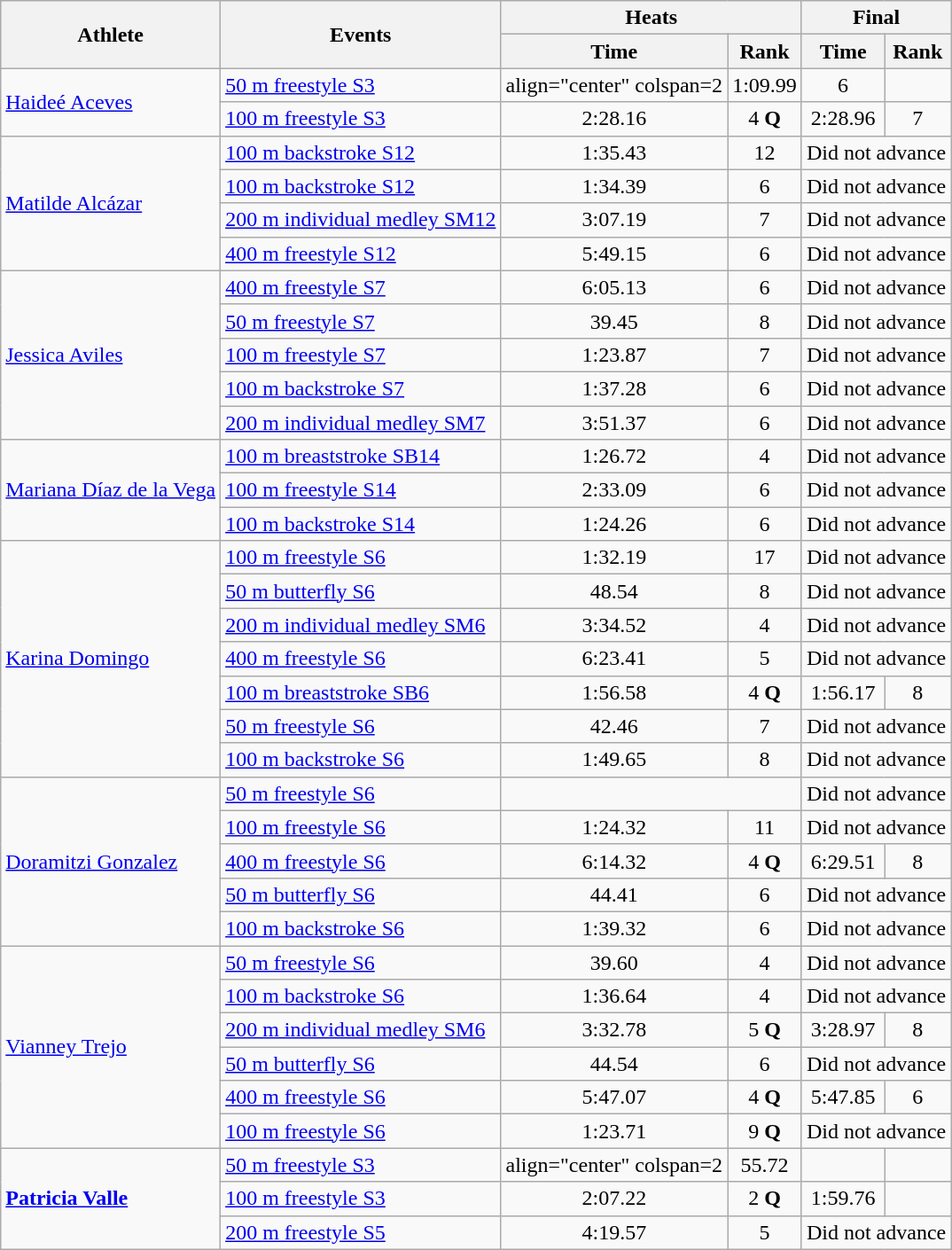<table class=wikitable>
<tr>
<th rowspan="2">Athlete</th>
<th rowspan="2">Events</th>
<th colspan="2">Heats</th>
<th colspan="2">Final</th>
</tr>
<tr>
<th>Time</th>
<th>Rank</th>
<th>Time</th>
<th>Rank</th>
</tr>
<tr>
<td rowspan="2"><a href='#'>Haideé Aceves</a></td>
<td><a href='#'>50 m freestyle S3</a></td>
<td>align="center" colspan=2 </td>
<td align="center">1:09.99</td>
<td align="center">6</td>
</tr>
<tr>
<td><a href='#'>100 m freestyle S3</a></td>
<td align="center">2:28.16</td>
<td align="center">4 <strong>Q</strong></td>
<td align="center">2:28.96</td>
<td align="center">7</td>
</tr>
<tr>
<td rowspan="4"><a href='#'>Matilde Alcázar</a></td>
<td><a href='#'>100 m backstroke S12</a></td>
<td align="center">1:35.43</td>
<td align="center">12</td>
<td align="center" colspan=2>Did not advance</td>
</tr>
<tr>
<td><a href='#'>100 m backstroke S12</a></td>
<td align="center">1:34.39</td>
<td align="center">6</td>
<td align="center" colspan=2>Did not advance</td>
</tr>
<tr>
<td><a href='#'>200 m individual medley SM12</a></td>
<td align="center">3:07.19</td>
<td align="center">7</td>
<td align="center" colspan=2>Did not advance</td>
</tr>
<tr>
<td><a href='#'>400 m freestyle S12</a></td>
<td align="center">5:49.15</td>
<td align="center">6</td>
<td align="center" colspan=2>Did not advance</td>
</tr>
<tr>
<td rowspan="5"><a href='#'>Jessica Aviles</a></td>
<td><a href='#'>400 m freestyle S7</a></td>
<td align="center">6:05.13</td>
<td align="center">6</td>
<td align="center" colspan=2>Did not advance</td>
</tr>
<tr>
<td><a href='#'>50 m freestyle S7</a></td>
<td align="center">39.45</td>
<td align="center">8</td>
<td align="center" colspan=2>Did not advance</td>
</tr>
<tr>
<td><a href='#'>100 m freestyle S7</a></td>
<td align="center">1:23.87</td>
<td align="center">7</td>
<td align="center" colspan=2>Did not advance</td>
</tr>
<tr>
<td><a href='#'>100 m backstroke S7</a></td>
<td align="center">1:37.28</td>
<td align="center">6</td>
<td align="center" colspan=2>Did not advance</td>
</tr>
<tr>
<td><a href='#'>200 m individual medley SM7</a></td>
<td align="center">3:51.37</td>
<td align="center">6</td>
<td align="center" colspan=2>Did not advance</td>
</tr>
<tr>
<td rowspan="3"><a href='#'>Mariana Díaz de la Vega</a></td>
<td><a href='#'>100 m breaststroke SB14</a></td>
<td align="center">1:26.72</td>
<td align="center">4</td>
<td align="center" colspan=2>Did not advance</td>
</tr>
<tr>
<td><a href='#'>100 m freestyle S14</a></td>
<td align="center">2:33.09</td>
<td align="center">6</td>
<td align="center" colspan=2>Did not advance</td>
</tr>
<tr>
<td><a href='#'>100 m backstroke S14</a></td>
<td align="center">1:24.26</td>
<td align="center">6</td>
<td align="center" colspan=2>Did not advance</td>
</tr>
<tr>
<td rowspan="7"><a href='#'>Karina Domingo</a></td>
<td><a href='#'>100 m freestyle S6</a></td>
<td align="center">1:32.19</td>
<td align="center">17</td>
<td align="center" colspan=2>Did not advance</td>
</tr>
<tr>
<td><a href='#'>50 m butterfly S6</a></td>
<td align="center">48.54</td>
<td align="center">8</td>
<td align="center" colspan=2>Did not advance</td>
</tr>
<tr>
<td><a href='#'>200 m individual medley SM6</a></td>
<td align="center">3:34.52</td>
<td align="center">4</td>
<td align="center" colspan=2>Did not advance</td>
</tr>
<tr>
<td><a href='#'>400 m freestyle S6</a></td>
<td align="center">6:23.41</td>
<td align="center">5</td>
<td align="center" colspan=2>Did not advance</td>
</tr>
<tr>
<td><a href='#'>100 m breaststroke SB6</a></td>
<td align="center">1:56.58</td>
<td align="center">4 <strong>Q</strong></td>
<td align="center">1:56.17</td>
<td align="center">8</td>
</tr>
<tr>
<td><a href='#'>50 m freestyle S6</a></td>
<td align="center">42.46</td>
<td align="center">7</td>
<td align="center" colspan=2>Did not advance</td>
</tr>
<tr>
<td><a href='#'>100 m backstroke S6</a></td>
<td align="center">1:49.65</td>
<td align="center">8</td>
<td align="center" colspan=2>Did not advance</td>
</tr>
<tr>
<td rowspan="5"><a href='#'>Doramitzi Gonzalez</a></td>
<td><a href='#'>50 m freestyle S6</a></td>
<td align="center" colspan=2></td>
<td align="center" colspan=2>Did not advance</td>
</tr>
<tr>
<td><a href='#'>100 m freestyle S6</a></td>
<td align="center">1:24.32</td>
<td align="center">11</td>
<td align="center" colspan=2>Did not advance</td>
</tr>
<tr>
<td><a href='#'>400 m freestyle S6</a></td>
<td align="center">6:14.32</td>
<td align="center">4 <strong>Q</strong></td>
<td align="center">6:29.51</td>
<td align="center">8</td>
</tr>
<tr>
<td><a href='#'>50 m butterfly S6</a></td>
<td align="center">44.41</td>
<td align="center">6</td>
<td align="center" colspan=2>Did not advance</td>
</tr>
<tr>
<td><a href='#'>100 m backstroke S6</a></td>
<td align="center">1:39.32</td>
<td align="center">6</td>
<td align="center" colspan=2>Did not advance</td>
</tr>
<tr>
<td rowspan="6"><a href='#'>Vianney Trejo</a></td>
<td><a href='#'>50 m freestyle S6</a></td>
<td align="center">39.60</td>
<td align="center">4</td>
<td align="center" colspan=2>Did not advance</td>
</tr>
<tr>
<td><a href='#'>100 m backstroke S6</a></td>
<td align="center">1:36.64</td>
<td align="center">4</td>
<td align="center" colspan=2>Did not advance</td>
</tr>
<tr>
<td><a href='#'>200 m individual medley SM6</a></td>
<td align="center">3:32.78</td>
<td align="center">5 <strong>Q</strong></td>
<td align="center">3:28.97</td>
<td align="center">8</td>
</tr>
<tr>
<td><a href='#'>50 m butterfly S6</a></td>
<td align="center">44.54</td>
<td align="center">6</td>
<td align="center" colspan=2>Did not advance</td>
</tr>
<tr>
<td><a href='#'>400 m freestyle S6</a></td>
<td align="center">5:47.07</td>
<td align="center">4 <strong>Q</strong></td>
<td align="center">5:47.85</td>
<td align="center">6</td>
</tr>
<tr>
<td><a href='#'>100 m freestyle S6</a></td>
<td align="center">1:23.71</td>
<td align="center">9 <strong>Q</strong></td>
<td align="center" colspan=2>Did not advance</td>
</tr>
<tr>
<td rowspan="3"><strong><a href='#'>Patricia Valle</a></strong></td>
<td><a href='#'>50 m freestyle S3</a></td>
<td>align="center" colspan=2 </td>
<td align="center">55.72</td>
<td align="center"></td>
</tr>
<tr>
<td><a href='#'>100 m freestyle S3</a></td>
<td align="center">2:07.22</td>
<td align="center">2 <strong>Q</strong></td>
<td align="center">1:59.76</td>
<td align="center"></td>
</tr>
<tr>
<td><a href='#'>200 m freestyle S5</a></td>
<td align="center">4:19.57</td>
<td align="center">5</td>
<td align="center" colspan=2>Did not advance</td>
</tr>
</table>
